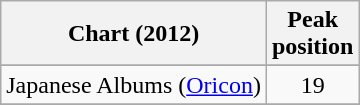<table class="wikitable sortable">
<tr>
<th>Chart (2012)</th>
<th>Peak<br>position</th>
</tr>
<tr>
</tr>
<tr>
</tr>
<tr>
</tr>
<tr>
</tr>
<tr>
</tr>
<tr>
<td>Japanese Albums (<a href='#'>Oricon</a>)</td>
<td style="text-align:center;">19</td>
</tr>
<tr>
</tr>
<tr>
</tr>
</table>
